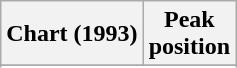<table class="wikitable plainrowheaders sortable">
<tr>
<th>Chart (1993)</th>
<th>Peak<br>position</th>
</tr>
<tr>
</tr>
<tr>
</tr>
</table>
